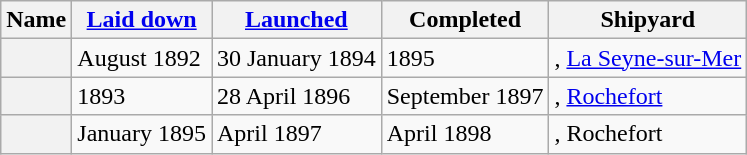<table class="wikitable plainrowheaders">
<tr>
<th scope="col">Name</th>
<th scope="col"><a href='#'>Laid down</a></th>
<th scope="col"><a href='#'>Launched</a></th>
<th scope="col">Completed</th>
<th scope="col">Shipyard</th>
</tr>
<tr>
<th scope="row"></th>
<td>August 1892</td>
<td>30 January 1894</td>
<td>1895</td>
<td>, <a href='#'>La Seyne-sur-Mer</a></td>
</tr>
<tr>
<th scope="row"></th>
<td>1893</td>
<td>28 April 1896</td>
<td>September 1897</td>
<td>, <a href='#'>Rochefort</a></td>
</tr>
<tr>
<th scope="row"></th>
<td>January 1895</td>
<td>April 1897</td>
<td>April 1898</td>
<td>, Rochefort</td>
</tr>
</table>
